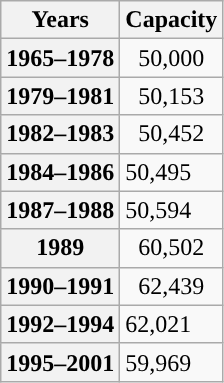<table class="wikitable">
<tr>
<th scope="row">Years</th>
<th scope="row">Capacity</th>
</tr>
<tr>
<th scope="row">1965–1978</th>
<td style="text-align:center">50,000</td>
</tr>
<tr>
<th scope="row">1979–1981</th>
<td style="text-align:center">50,153</td>
</tr>
<tr>
<th scope="row">1982–1983</th>
<td style="text-align:center">50,452</td>
</tr>
<tr>
<th scope="row">1984–1986</th>
<td>50,495</td>
</tr>
<tr>
<th scope="row">1987–1988</th>
<td>50,594</td>
</tr>
<tr>
<th scope="row">1989</th>
<td style="text-align:center">60,502</td>
</tr>
<tr>
<th scope="row">1990–1991</th>
<td style="text-align:center">62,439</td>
</tr>
<tr>
<th scope="row">1992–1994</th>
<td>62,021</td>
</tr>
<tr>
<th scope="row">1995–2001</th>
<td>59,969</td>
</tr>
</table>
